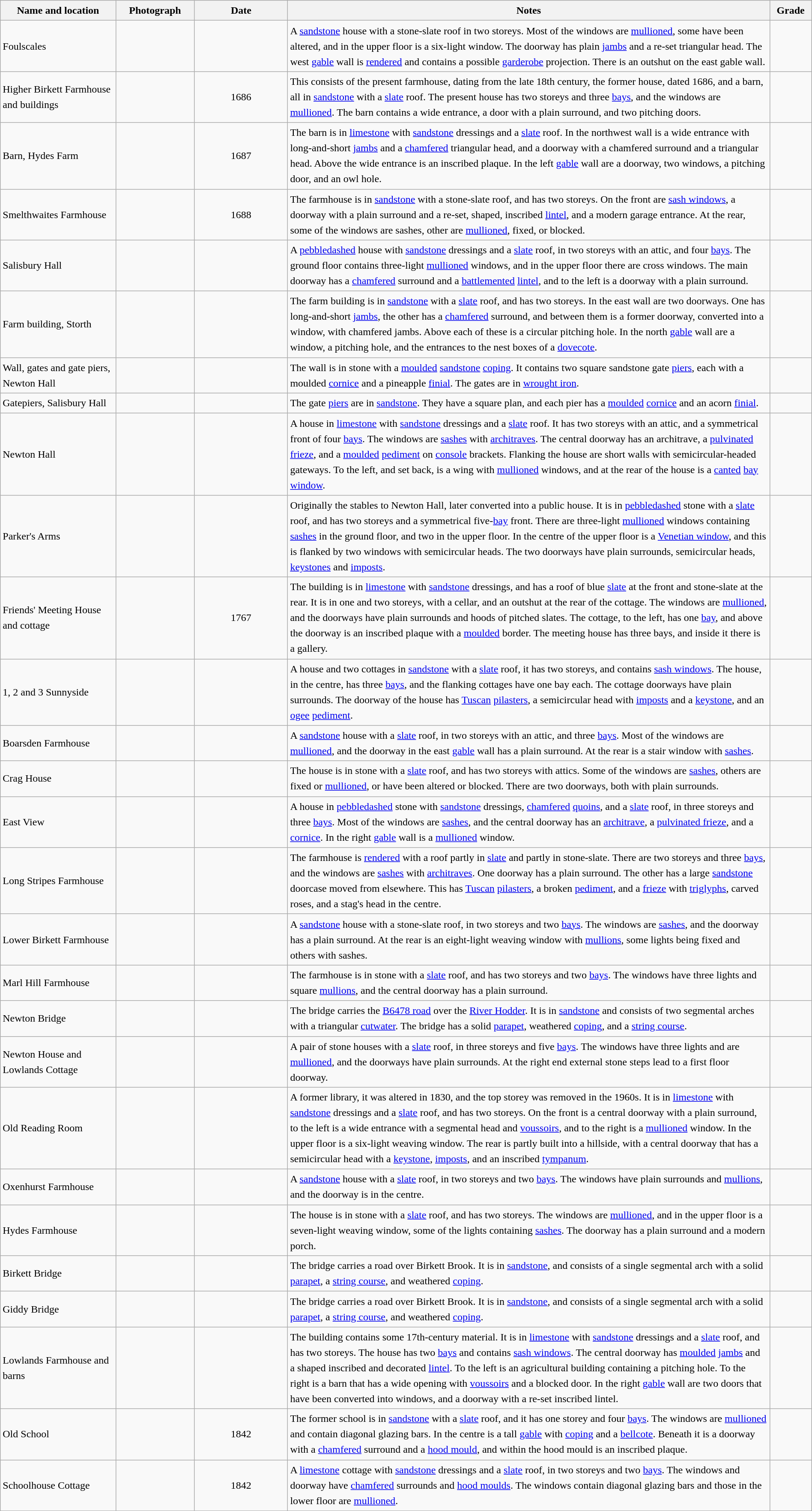<table class="wikitable sortable plainrowheaders" style="width:100%;border:0px;text-align:left;line-height:150%;">
<tr>
<th scope="col"  style="width:150px">Name and location</th>
<th scope="col"  style="width:100px" class="unsortable">Photograph</th>
<th scope="col"  style="width:120px">Date</th>
<th scope="col"  style="width:650px" class="unsortable">Notes</th>
<th scope="col"  style="width:50px">Grade</th>
</tr>
<tr>
<td>Foulscales<br><small></small></td>
<td></td>
<td align="center"></td>
<td>A <a href='#'>sandstone</a> house with a stone-slate roof in two storeys.  Most of the windows are <a href='#'>mullioned</a>, some have been altered, and in the upper floor is a six-light window.  The doorway has plain <a href='#'>jambs</a> and a re-set triangular head.  The west <a href='#'>gable</a> wall is <a href='#'>rendered</a> and contains a possible <a href='#'>garderobe</a> projection.  There is an outshut on the east gable wall.</td>
<td align="center" ></td>
</tr>
<tr>
<td>Higher Birkett Farmhouse and buildings<br><small></small></td>
<td></td>
<td align="center">1686</td>
<td>This consists of the present farmhouse, dating from the late 18th century, the former house, dated 1686, and a barn, all in <a href='#'>sandstone</a> with a <a href='#'>slate</a> roof.  The present house has two storeys and three <a href='#'>bays</a>, and the windows are <a href='#'>mullioned</a>.  The barn contains a wide entrance, a door with a plain surround, and two pitching doors.</td>
<td align="center" ></td>
</tr>
<tr>
<td>Barn, Hydes Farm<br><small></small></td>
<td></td>
<td align="center">1687</td>
<td>The barn is in <a href='#'>limestone</a> with <a href='#'>sandstone</a> dressings and a <a href='#'>slate</a> roof.  In the northwest wall is a wide entrance with long-and-short <a href='#'>jambs</a> and a <a href='#'>chamfered</a> triangular head, and a doorway with a chamfered surround and a triangular head.  Above the wide entrance is an inscribed plaque.  In the left <a href='#'>gable</a> wall are a doorway, two windows, a pitching door, and an owl hole.</td>
<td align="center" ></td>
</tr>
<tr>
<td>Smelthwaites Farmhouse<br><small></small></td>
<td></td>
<td align="center">1688</td>
<td>The farmhouse is in <a href='#'>sandstone</a> with a stone-slate roof, and has two storeys.  On the front are <a href='#'>sash windows</a>, a doorway with a plain surround and a re-set, shaped, inscribed <a href='#'>lintel</a>, and a modern garage entrance.  At the rear, some of the windows are sashes, other are <a href='#'>mullioned</a>, fixed, or blocked.</td>
<td align="center" ></td>
</tr>
<tr>
<td>Salisbury Hall<br><small></small></td>
<td></td>
<td align="center"></td>
<td>A <a href='#'>pebbledashed</a> house with <a href='#'>sandstone</a> dressings and a <a href='#'>slate</a> roof, in two storeys with an attic, and four <a href='#'>bays</a>.  The ground floor contains three-light <a href='#'>mullioned</a> windows, and in the upper floor there are cross windows.  The main doorway has a <a href='#'>chamfered</a> surround and a <a href='#'>battlemented</a> <a href='#'>lintel</a>, and to the left is a doorway with a plain surround.</td>
<td align="center" ></td>
</tr>
<tr>
<td>Farm building, Storth<br><small></small></td>
<td></td>
<td align="center"></td>
<td>The farm building is in <a href='#'>sandstone</a> with a <a href='#'>slate</a> roof, and has two storeys.  In the east wall are two doorways.  One has long-and-short <a href='#'>jambs</a>, the other has a <a href='#'>chamfered</a> surround, and between them is a former doorway, converted into a window, with chamfered jambs.  Above each of these is a circular pitching hole.  In the north <a href='#'>gable</a> wall are a window, a pitching hole, and the entrances to the nest boxes of a <a href='#'>dovecote</a>.</td>
<td align="center" ></td>
</tr>
<tr>
<td>Wall, gates and gate piers,<br>Newton Hall<br><small></small></td>
<td></td>
<td align="center"></td>
<td>The wall is in stone with a <a href='#'>moulded</a> <a href='#'>sandstone</a> <a href='#'>coping</a>.  It contains two square sandstone gate <a href='#'>piers</a>, each with a moulded <a href='#'>cornice</a> and a pineapple <a href='#'>finial</a>.  The gates are in <a href='#'>wrought iron</a>.</td>
<td align="center" ></td>
</tr>
<tr>
<td>Gatepiers, Salisbury Hall<br><small></small></td>
<td></td>
<td align="center"></td>
<td>The gate <a href='#'>piers</a> are in <a href='#'>sandstone</a>.  They have a square plan, and each pier has a <a href='#'>moulded</a> <a href='#'>cornice</a> and an acorn <a href='#'>finial</a>.</td>
<td align="center" ></td>
</tr>
<tr>
<td>Newton Hall<br><small></small></td>
<td></td>
<td align="center"></td>
<td>A house in <a href='#'>limestone</a> with <a href='#'>sandstone</a> dressings and a <a href='#'>slate</a> roof.  It has two storeys with an attic, and a symmetrical front of four <a href='#'>bays</a>.  The windows are <a href='#'>sashes</a> with <a href='#'>architraves</a>.  The central doorway has an architrave, a <a href='#'>pulvinated frieze</a>, and a <a href='#'>moulded</a> <a href='#'>pediment</a> on <a href='#'>console</a> brackets.  Flanking the house are short walls with semicircular-headed gateways.  To the left, and set back, is a wing with <a href='#'>mullioned</a> windows, and at the rear of the house is a <a href='#'>canted</a> <a href='#'>bay window</a>.</td>
<td align="center" ></td>
</tr>
<tr>
<td>Parker's Arms<br><small></small></td>
<td></td>
<td align="center"></td>
<td>Originally the stables to Newton Hall, later converted into a public house.  It is in <a href='#'>pebbledashed</a> stone with a <a href='#'>slate</a> roof, and has two storeys and a symmetrical five-<a href='#'>bay</a> front.  There are three-light <a href='#'>mullioned</a> windows containing <a href='#'>sashes</a> in the ground floor, and two in the upper floor.  In the centre of the upper floor is a <a href='#'>Venetian window</a>, and this is flanked by two windows with semicircular heads.  The two doorways have plain surrounds, semicircular heads, <a href='#'>keystones</a> and <a href='#'>imposts</a>.</td>
<td align="center" ></td>
</tr>
<tr>
<td>Friends' Meeting House and cottage<br><small></small></td>
<td></td>
<td align="center">1767</td>
<td>The building is in <a href='#'>limestone</a> with <a href='#'>sandstone</a> dressings, and has a roof of blue <a href='#'>slate</a> at the front and stone-slate at the rear.  It is in one and two storeys, with a cellar, and an outshut at the rear of the cottage.  The windows are <a href='#'>mullioned</a>, and the doorways have plain surrounds and hoods of pitched slates.  The cottage, to the left, has one <a href='#'>bay</a>, and above the doorway is an inscribed plaque with a <a href='#'>moulded</a> border.  The meeting house has three bays, and inside it there is a gallery.</td>
<td align="center" ></td>
</tr>
<tr>
<td>1, 2 and 3 Sunnyside<br><small></small></td>
<td></td>
<td align="center"></td>
<td>A house and two cottages in <a href='#'>sandstone</a> with a <a href='#'>slate</a> roof, it has two storeys, and contains <a href='#'>sash windows</a>.  The house, in the centre, has three <a href='#'>bays</a>, and the flanking cottages have one bay each.  The cottage doorways have plain surrounds.  The doorway of the house has <a href='#'>Tuscan</a> <a href='#'>pilasters</a>, a semicircular head with <a href='#'>imposts</a> and a <a href='#'>keystone</a>, and an <a href='#'>ogee</a> <a href='#'>pediment</a>.</td>
<td align="center" ></td>
</tr>
<tr>
<td>Boarsden Farmhouse<br><small></small></td>
<td></td>
<td align="center"></td>
<td>A <a href='#'>sandstone</a> house with a <a href='#'>slate</a> roof, in two storeys with an attic, and three <a href='#'>bays</a>.  Most of the windows are <a href='#'>mullioned</a>, and the doorway in the east <a href='#'>gable</a> wall has a plain surround.  At the rear is a stair window with <a href='#'>sashes</a>.</td>
<td align="center" ></td>
</tr>
<tr>
<td>Crag House<br><small></small></td>
<td></td>
<td align="center"></td>
<td>The house is in stone with a <a href='#'>slate</a> roof, and has two storeys with attics.  Some of the windows are <a href='#'>sashes</a>, others are fixed or <a href='#'>mullioned</a>, or have been altered or blocked.  There are two doorways, both with plain surrounds.</td>
<td align="center" ></td>
</tr>
<tr>
<td>East View<br><small></small></td>
<td></td>
<td align="center"></td>
<td>A house in <a href='#'>pebbledashed</a> stone with <a href='#'>sandstone</a> dressings, <a href='#'>chamfered</a> <a href='#'>quoins</a>, and a <a href='#'>slate</a> roof, in three storeys and three <a href='#'>bays</a>.  Most of the windows are <a href='#'>sashes</a>, and the central doorway has an <a href='#'>architrave</a>, a <a href='#'>pulvinated frieze</a>, and a <a href='#'>cornice</a>.  In the right <a href='#'>gable</a> wall is a <a href='#'>mullioned</a> window.</td>
<td align="center" ></td>
</tr>
<tr>
<td>Long Stripes Farmhouse<br><small></small></td>
<td></td>
<td align="center"></td>
<td>The farmhouse is <a href='#'>rendered</a> with a roof partly in <a href='#'>slate</a> and partly in stone-slate.  There are two storeys and three <a href='#'>bays</a>, and the windows are <a href='#'>sashes</a> with <a href='#'>architraves</a>.  One doorway has a plain surround.  The other has a large <a href='#'>sandstone</a> doorcase moved from elsewhere.  This has <a href='#'>Tuscan</a> <a href='#'>pilasters</a>, a broken <a href='#'>pediment</a>, and a <a href='#'>frieze</a> with <a href='#'>triglyphs</a>, carved roses, and a stag's head in the centre.</td>
<td align="center" ></td>
</tr>
<tr>
<td>Lower Birkett Farmhouse<br><small></small></td>
<td></td>
<td align="center"></td>
<td>A <a href='#'>sandstone</a> house with a stone-slate roof, in two storeys and two <a href='#'>bays</a>.  The windows are <a href='#'>sashes</a>, and the doorway has a plain surround.  At the rear is an eight-light weaving window with <a href='#'>mullions</a>, some lights being fixed and others with sashes.</td>
<td align="center" ></td>
</tr>
<tr>
<td>Marl Hill Farmhouse<br><small></small></td>
<td></td>
<td align="center"></td>
<td>The farmhouse is in stone with a <a href='#'>slate</a> roof, and has two storeys and two <a href='#'>bays</a>.  The windows have three lights and square <a href='#'>mullions</a>, and the central doorway has a plain surround.</td>
<td align="center" ></td>
</tr>
<tr>
<td>Newton Bridge<br><small></small></td>
<td></td>
<td align="center"></td>
<td>The bridge carries the <a href='#'>B6478 road</a> over the <a href='#'>River Hodder</a>.  It is in <a href='#'>sandstone</a> and consists of two segmental arches with a triangular <a href='#'>cutwater</a>.  The bridge has a solid <a href='#'>parapet</a>, weathered <a href='#'>coping</a>, and a <a href='#'>string course</a>.</td>
<td align="center" ></td>
</tr>
<tr>
<td>Newton House and Lowlands Cottage<br><small></small></td>
<td></td>
<td align="center"></td>
<td>A pair of stone houses with a <a href='#'>slate</a> roof, in three storeys and five <a href='#'>bays</a>.  The windows have three lights and are <a href='#'>mullioned</a>, and the doorways have plain surrounds.  At the right end external stone steps lead to a first floor doorway.</td>
<td align="center" ></td>
</tr>
<tr>
<td>Old Reading Room<br><small></small></td>
<td></td>
<td align="center"></td>
<td>A former library, it was altered in 1830, and the top storey was removed in the 1960s.  It is in <a href='#'>limestone</a> with <a href='#'>sandstone</a> dressings and a <a href='#'>slate</a> roof, and has two storeys.  On the front is a central doorway with a plain surround, to the left is a wide entrance with a segmental head and <a href='#'>voussoirs</a>, and to the right is a <a href='#'>mullioned</a> window.  In the upper floor is a six-light weaving window.  The rear is partly built into a hillside, with a central doorway that has a semicircular head with a <a href='#'>keystone</a>, <a href='#'>imposts</a>, and an inscribed <a href='#'>tympanum</a>.</td>
<td align="center" ></td>
</tr>
<tr>
<td>Oxenhurst Farmhouse<br><small></small></td>
<td></td>
<td align="center"></td>
<td>A <a href='#'>sandstone</a> house with a <a href='#'>slate</a> roof, in two storeys and two <a href='#'>bays</a>.  The windows have plain surrounds and <a href='#'>mullions</a>, and the doorway is in the centre.</td>
<td align="center" ></td>
</tr>
<tr>
<td>Hydes Farmhouse<br><small></small></td>
<td></td>
<td align="center"></td>
<td>The house is in stone with a <a href='#'>slate</a> roof, and has two storeys.  The windows are <a href='#'>mullioned</a>, and in the upper floor is a seven-light weaving window, some of the lights containing <a href='#'>sashes</a>.  The doorway has a plain surround and a modern porch.</td>
<td align="center" ></td>
</tr>
<tr>
<td>Birkett Bridge<br><small></small></td>
<td></td>
<td align="center"></td>
<td>The bridge carries a road over Birkett Brook.  It is in <a href='#'>sandstone</a>, and consists of a single segmental arch with a solid <a href='#'>parapet</a>, a <a href='#'>string course</a>, and weathered <a href='#'>coping</a>.</td>
<td align="center" ></td>
</tr>
<tr>
<td>Giddy Bridge<br><small></small></td>
<td></td>
<td align="center"></td>
<td>The bridge carries a road over Birkett Brook.  It is in <a href='#'>sandstone</a>, and consists of a single segmental arch with a solid <a href='#'>parapet</a>, a <a href='#'>string course</a>, and weathered <a href='#'>coping</a>.</td>
<td align="center" ></td>
</tr>
<tr>
<td>Lowlands Farmhouse and barns<br><small></small></td>
<td></td>
<td align="center"></td>
<td>The building contains some 17th-century material. It is in <a href='#'>limestone</a> with <a href='#'>sandstone</a> dressings and a <a href='#'>slate</a> roof, and has two storeys.  The house has two <a href='#'>bays</a> and contains <a href='#'>sash windows</a>.  The central doorway has <a href='#'>moulded</a> <a href='#'>jambs</a> and a shaped inscribed and decorated <a href='#'>lintel</a>.  To the left is an agricultural building containing a pitching hole.  To the right is a barn that has a wide opening with <a href='#'>voussoirs</a> and a blocked door.  In the right <a href='#'>gable</a> wall are two doors that have been converted into windows, and a doorway with a re-set inscribed lintel.</td>
<td align="center" ></td>
</tr>
<tr>
<td>Old School<br><small></small></td>
<td></td>
<td align="center">1842</td>
<td>The former school is in <a href='#'>sandstone</a> with a <a href='#'>slate</a> roof, and it has one storey and four <a href='#'>bays</a>.  The windows are <a href='#'>mullioned</a> and contain diagonal glazing bars.  In the centre is a tall <a href='#'>gable</a> with <a href='#'>coping</a> and a <a href='#'>bellcote</a>.  Beneath it is a doorway with a <a href='#'>chamfered</a> surround and a <a href='#'>hood mould</a>, and within the hood mould is an inscribed plaque.</td>
<td align="center" ></td>
</tr>
<tr>
<td>Schoolhouse Cottage<br><small></small></td>
<td></td>
<td align="center">1842</td>
<td>A <a href='#'>limestone</a> cottage with <a href='#'>sandstone</a> dressings and a <a href='#'>slate</a> roof, in two storeys and two <a href='#'>bays</a>.  The windows and doorway have <a href='#'>chamfered</a> surrounds and <a href='#'>hood moulds</a>.  The windows contain diagonal glazing bars and those in the lower floor are <a href='#'>mullioned</a>.</td>
<td align="center" ></td>
</tr>
<tr>
</tr>
</table>
